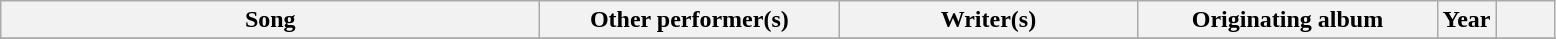<table class="wikitable sortable plainrowheaders" style="text-align:center;">
<tr>
<th scope="col" style="width:22em;">Song</th>
<th scope="col" style="width:12em;">Other performer(s)</th>
<th scope="col" style="width:12em;" class="unsortable">Writer(s)</th>
<th scope="col" style="width:12em;">Originating album</th>
<th scope="col" style="width:2em;">Year</th>
<th scope="col" style="width:2em;" class="unsortable"></th>
</tr>
<tr>
</tr>
</table>
